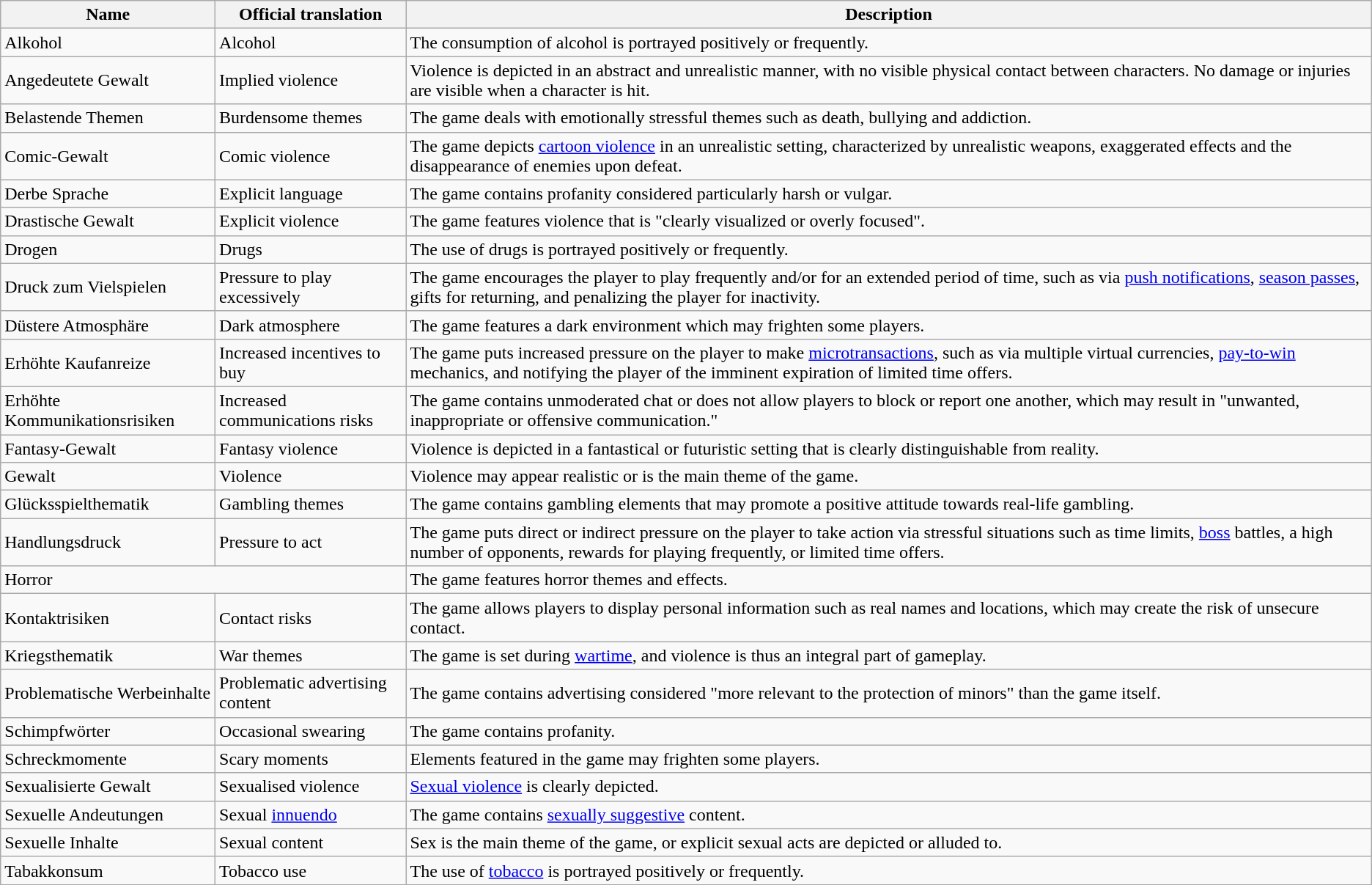<table class="wikitable sortable">
<tr>
<th>Name</th>
<th>Official translation</th>
<th>Description</th>
</tr>
<tr>
<td>Alkohol</td>
<td>Alcohol</td>
<td>The consumption of alcohol is portrayed positively or frequently.</td>
</tr>
<tr>
<td>Angedeutete Gewalt</td>
<td>Implied violence</td>
<td>Violence is depicted in an abstract and unrealistic manner, with no visible physical contact between characters. No damage or injuries are visible when a character is hit.</td>
</tr>
<tr>
<td>Belastende Themen</td>
<td>Burdensome themes</td>
<td>The game deals with emotionally stressful themes such as death, bullying and addiction.</td>
</tr>
<tr>
<td>Comic-Gewalt</td>
<td>Comic violence</td>
<td>The game depicts <a href='#'>cartoon violence</a> in an unrealistic setting, characterized by unrealistic weapons, exaggerated effects and the disappearance of enemies upon defeat.</td>
</tr>
<tr>
<td>Derbe Sprache</td>
<td>Explicit language</td>
<td>The game contains profanity considered particularly harsh or vulgar.</td>
</tr>
<tr>
<td>Drastische Gewalt</td>
<td>Explicit violence</td>
<td>The game features violence that is "clearly visualized or overly focused".</td>
</tr>
<tr>
<td>Drogen</td>
<td>Drugs</td>
<td>The use of drugs is portrayed positively or frequently.</td>
</tr>
<tr>
<td>Druck zum Vielspielen</td>
<td>Pressure to play excessively</td>
<td>The game encourages the player to play frequently and/or for an extended period of time, such as via <a href='#'>push notifications</a>, <a href='#'>season passes</a>, gifts for returning, and penalizing the player for inactivity.</td>
</tr>
<tr>
<td>Düstere Atmosphäre</td>
<td>Dark atmosphere</td>
<td>The game features a dark environment which may frighten some players.</td>
</tr>
<tr>
<td>Erhöhte Kaufanreize</td>
<td>Increased incentives to buy</td>
<td>The game puts increased pressure on the player to make <a href='#'>microtransactions</a>, such as via multiple virtual currencies, <a href='#'>pay-to-win</a> mechanics, and notifying the player of the imminent expiration of limited time offers.</td>
</tr>
<tr>
<td>Erhöhte Kommunikationsrisiken</td>
<td>Increased communications risks</td>
<td>The game contains unmoderated chat or does not allow players to block or report one another, which may result in "unwanted, inappropriate or offensive communication."</td>
</tr>
<tr>
<td>Fantasy-Gewalt</td>
<td>Fantasy violence</td>
<td>Violence is depicted in a fantastical or futuristic setting that is clearly distinguishable from reality.</td>
</tr>
<tr>
<td>Gewalt</td>
<td>Violence</td>
<td>Violence may appear realistic or is the main theme of the game.</td>
</tr>
<tr>
<td>Glücksspielthematik</td>
<td>Gambling themes</td>
<td>The game contains gambling elements that may promote a positive attitude towards real-life gambling.</td>
</tr>
<tr>
<td>Handlungsdruck</td>
<td>Pressure to act</td>
<td>The game puts direct or indirect pressure on the player to take action via stressful situations such as time limits, <a href='#'>boss</a> battles, a high number of opponents, rewards for playing frequently, or limited time offers.</td>
</tr>
<tr>
<td colspan="2">Horror</td>
<td>The game features horror themes and effects.</td>
</tr>
<tr>
<td>Kontaktrisiken</td>
<td>Contact risks</td>
<td>The game allows players to display personal information such as real names and locations, which may create the risk of unsecure contact.</td>
</tr>
<tr>
<td>Kriegsthematik</td>
<td>War themes</td>
<td>The game is set during <a href='#'>wartime</a>, and violence is thus an integral part of gameplay.</td>
</tr>
<tr>
<td>Problematische Werbeinhalte</td>
<td>Problematic advertising content</td>
<td>The game contains advertising considered "more relevant to the protection of minors" than the game itself.</td>
</tr>
<tr>
<td>Schimpfwörter</td>
<td>Occasional swearing</td>
<td>The game contains profanity.</td>
</tr>
<tr>
<td>Schreckmomente</td>
<td>Scary moments</td>
<td>Elements featured in the game may frighten some players.</td>
</tr>
<tr>
<td>Sexualisierte Gewalt</td>
<td>Sexualised violence</td>
<td><a href='#'>Sexual violence</a> is clearly depicted.</td>
</tr>
<tr>
<td>Sexuelle Andeutungen</td>
<td>Sexual <a href='#'>innuendo</a></td>
<td>The game contains <a href='#'>sexually suggestive</a> content.</td>
</tr>
<tr>
<td>Sexuelle Inhalte</td>
<td>Sexual content</td>
<td>Sex is the main theme of the game, or explicit sexual acts are depicted or alluded to.</td>
</tr>
<tr>
<td>Tabakkonsum</td>
<td>Tobacco use</td>
<td>The use of <a href='#'>tobacco</a> is portrayed positively or frequently.</td>
</tr>
</table>
